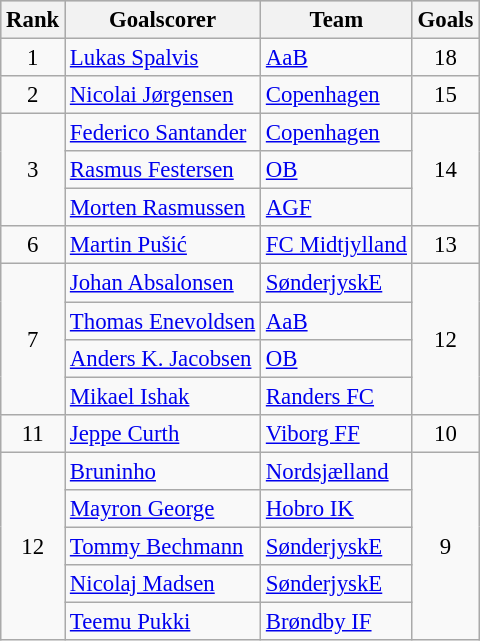<table class="wikitable" style="font-size: 95%;">
<tr bgcolor="#CCCCCC" align="center">
<th>Rank</th>
<th>Goalscorer</th>
<th>Team</th>
<th>Goals</th>
</tr>
<tr>
<td align="center">1</td>
<td> <a href='#'>Lukas Spalvis</a></td>
<td><a href='#'>AaB</a></td>
<td align="center">18</td>
</tr>
<tr>
<td align="center">2</td>
<td> <a href='#'>Nicolai Jørgensen</a></td>
<td><a href='#'>Copenhagen</a></td>
<td align="center">15</td>
</tr>
<tr>
<td rowspan=3 align="center">3</td>
<td> <a href='#'>Federico Santander</a></td>
<td><a href='#'>Copenhagen</a></td>
<td rowspan=3 align="center">14</td>
</tr>
<tr>
<td> <a href='#'>Rasmus Festersen</a></td>
<td><a href='#'>OB</a></td>
</tr>
<tr>
<td> <a href='#'>Morten Rasmussen</a></td>
<td><a href='#'>AGF</a></td>
</tr>
<tr>
<td align="center">6</td>
<td> <a href='#'>Martin Pušić</a></td>
<td><a href='#'>FC Midtjylland</a></td>
<td align="center">13</td>
</tr>
<tr>
<td rowspan=4 align="center">7</td>
<td> <a href='#'>Johan Absalonsen</a></td>
<td><a href='#'>SønderjyskE</a></td>
<td rowspan=4 align="center">12</td>
</tr>
<tr>
<td> <a href='#'>Thomas Enevoldsen</a></td>
<td><a href='#'>AaB</a></td>
</tr>
<tr>
<td> <a href='#'>Anders K. Jacobsen</a></td>
<td><a href='#'>OB</a></td>
</tr>
<tr>
<td> <a href='#'>Mikael Ishak</a></td>
<td><a href='#'>Randers FC</a></td>
</tr>
<tr>
<td align="center">11</td>
<td> <a href='#'>Jeppe Curth</a></td>
<td><a href='#'>Viborg FF</a></td>
<td align="center">10</td>
</tr>
<tr>
<td rowspan=5 align="center">12</td>
<td> <a href='#'>Bruninho</a></td>
<td><a href='#'>Nordsjælland</a></td>
<td rowspan=5 align="center">9</td>
</tr>
<tr>
<td> <a href='#'>Mayron George</a></td>
<td><a href='#'>Hobro IK</a></td>
</tr>
<tr>
<td> <a href='#'>Tommy Bechmann</a></td>
<td><a href='#'>SønderjyskE</a></td>
</tr>
<tr>
<td> <a href='#'>Nicolaj Madsen</a></td>
<td><a href='#'>SønderjyskE</a></td>
</tr>
<tr>
<td> <a href='#'>Teemu Pukki</a></td>
<td><a href='#'>Brøndby IF</a></td>
</tr>
</table>
